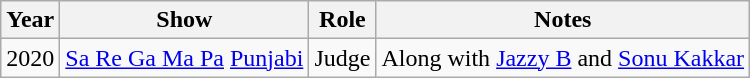<table class="wikitable sortable">
<tr>
<th>Year</th>
<th>Show</th>
<th>Role</th>
<th>Notes</th>
</tr>
<tr>
<td>2020</td>
<td><a href='#'>Sa Re Ga Ma Pa</a> <a href='#'>Punjabi</a></td>
<td>Judge</td>
<td>Along with <a href='#'>Jazzy B</a> and <a href='#'>Sonu Kakkar</a></td>
</tr>
</table>
